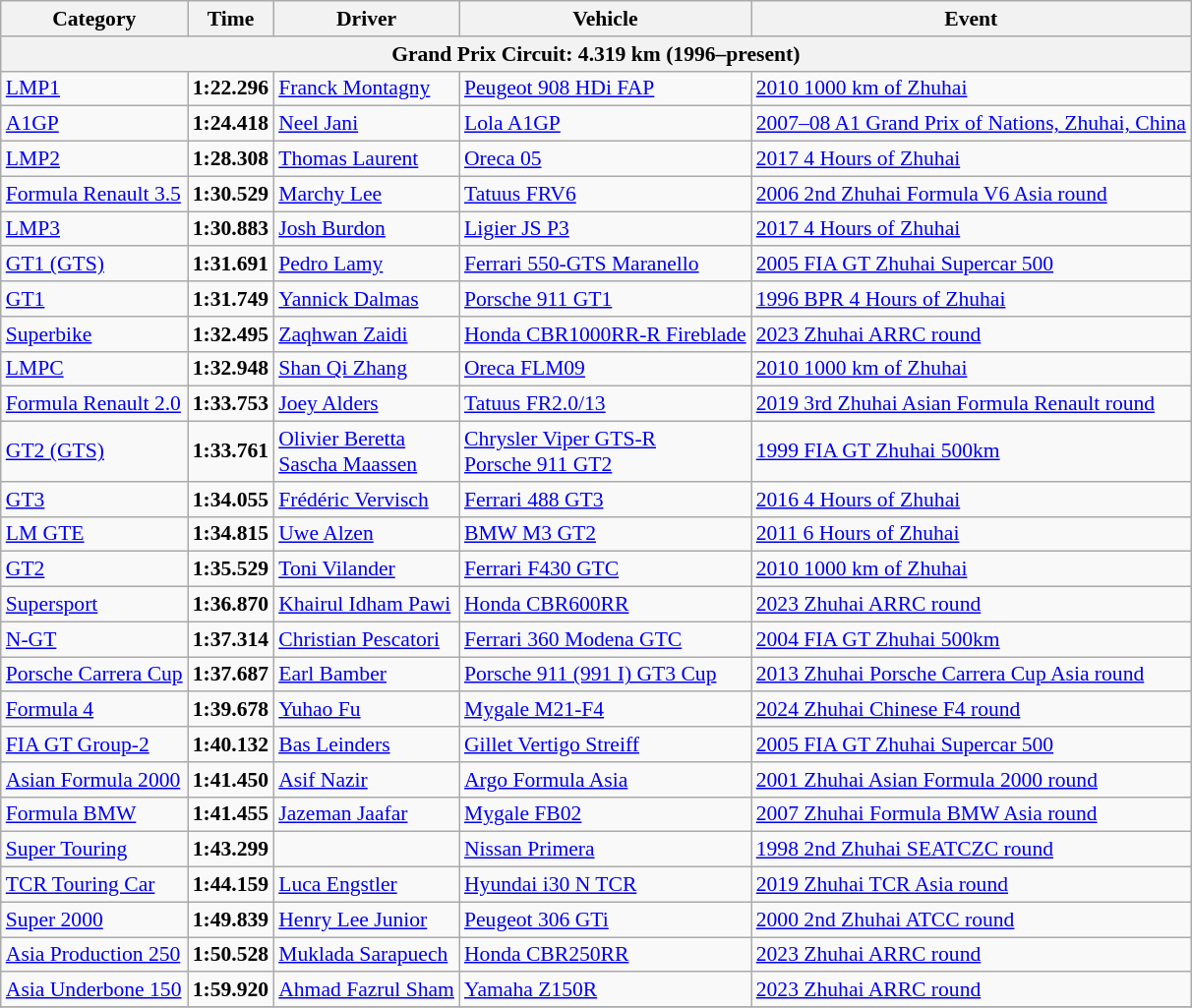<table class=wikitable style="font-size:90%",>
<tr>
<th>Category</th>
<th>Time</th>
<th>Driver</th>
<th>Vehicle</th>
<th>Event</th>
</tr>
<tr>
<th colspan=5>Grand Prix Circuit: 4.319 km (1996–present)</th>
</tr>
<tr>
<td><a href='#'>LMP1</a></td>
<td><strong>1:22.296</strong></td>
<td><a href='#'>Franck Montagny</a></td>
<td><a href='#'>Peugeot 908 HDi FAP</a></td>
<td><a href='#'>2010 1000 km of Zhuhai</a></td>
</tr>
<tr>
<td><a href='#'>A1GP</a></td>
<td><strong>1:24.418</strong></td>
<td><a href='#'>Neel Jani</a></td>
<td><a href='#'>Lola A1GP</a></td>
<td><a href='#'>2007–08 A1 Grand Prix of Nations, Zhuhai, China</a></td>
</tr>
<tr>
<td><a href='#'>LMP2</a></td>
<td><strong>1:28.308</strong></td>
<td><a href='#'>Thomas Laurent</a></td>
<td><a href='#'>Oreca 05</a></td>
<td><a href='#'>2017 4 Hours of Zhuhai</a></td>
</tr>
<tr>
<td><a href='#'>Formula Renault 3.5</a></td>
<td><strong>1:30.529</strong></td>
<td><a href='#'>Marchy Lee</a></td>
<td><a href='#'>Tatuus FRV6</a></td>
<td><a href='#'>2006 2nd Zhuhai Formula V6 Asia round</a></td>
</tr>
<tr>
<td><a href='#'>LMP3</a></td>
<td><strong>1:30.883</strong></td>
<td><a href='#'>Josh Burdon</a></td>
<td><a href='#'>Ligier JS P3</a></td>
<td><a href='#'>2017 4 Hours of Zhuhai</a></td>
</tr>
<tr>
<td><a href='#'>GT1 (GTS)</a></td>
<td><strong>1:31.691</strong></td>
<td><a href='#'>Pedro Lamy</a></td>
<td><a href='#'>Ferrari 550-GTS Maranello</a></td>
<td><a href='#'>2005 FIA GT Zhuhai Supercar 500</a></td>
</tr>
<tr>
<td><a href='#'>GT1</a></td>
<td><strong>1:31.749</strong></td>
<td><a href='#'>Yannick Dalmas</a></td>
<td><a href='#'>Porsche 911 GT1</a></td>
<td><a href='#'>1996 BPR 4 Hours of Zhuhai</a></td>
</tr>
<tr>
<td><a href='#'>Superbike</a></td>
<td><strong>1:32.495</strong></td>
<td><a href='#'>Zaqhwan Zaidi</a></td>
<td><a href='#'>Honda CBR1000RR-R Fireblade</a></td>
<td><a href='#'>2023 Zhuhai ARRC round</a></td>
</tr>
<tr>
<td><a href='#'>LMPC</a></td>
<td><strong>1:32.948</strong></td>
<td><a href='#'>Shan Qi Zhang</a></td>
<td><a href='#'>Oreca FLM09</a></td>
<td><a href='#'>2010 1000 km of Zhuhai</a></td>
</tr>
<tr>
<td><a href='#'>Formula Renault 2.0</a></td>
<td><strong>1:33.753</strong></td>
<td><a href='#'>Joey Alders</a></td>
<td><a href='#'>Tatuus FR2.0/13</a></td>
<td><a href='#'>2019 3rd Zhuhai Asian Formula Renault round</a></td>
</tr>
<tr>
<td><a href='#'>GT2 (GTS)</a></td>
<td><strong>1:33.761</strong></td>
<td><a href='#'>Olivier Beretta</a><br><a href='#'>Sascha Maassen</a></td>
<td><a href='#'>Chrysler Viper GTS-R</a><br><a href='#'>Porsche 911 GT2</a></td>
<td><a href='#'>1999 FIA GT Zhuhai 500km</a></td>
</tr>
<tr>
<td><a href='#'>GT3</a></td>
<td><strong>1:34.055</strong></td>
<td><a href='#'>Frédéric Vervisch</a></td>
<td><a href='#'>Ferrari 488 GT3</a></td>
<td><a href='#'>2016 4 Hours of Zhuhai</a></td>
</tr>
<tr>
<td><a href='#'>LM GTE</a></td>
<td><strong>1:34.815</strong></td>
<td><a href='#'>Uwe Alzen</a></td>
<td><a href='#'>BMW M3 GT2</a></td>
<td><a href='#'>2011 6 Hours of Zhuhai</a></td>
</tr>
<tr>
<td><a href='#'>GT2</a></td>
<td><strong>1:35.529</strong></td>
<td><a href='#'>Toni Vilander</a></td>
<td><a href='#'>Ferrari F430 GTC</a></td>
<td><a href='#'>2010 1000 km of Zhuhai</a></td>
</tr>
<tr>
<td><a href='#'>Supersport</a></td>
<td><strong>1:36.870</strong></td>
<td><a href='#'>Khairul Idham Pawi</a></td>
<td><a href='#'>Honda CBR600RR</a></td>
<td><a href='#'>2023 Zhuhai ARRC round</a></td>
</tr>
<tr>
<td><a href='#'>N-GT</a></td>
<td><strong>1:37.314</strong></td>
<td><a href='#'>Christian Pescatori</a></td>
<td><a href='#'>Ferrari 360 Modena GTC</a></td>
<td><a href='#'>2004 FIA GT Zhuhai 500km</a></td>
</tr>
<tr>
<td><a href='#'>Porsche Carrera Cup</a></td>
<td><strong>1:37.687</strong></td>
<td><a href='#'>Earl Bamber</a></td>
<td><a href='#'>Porsche 911 (991 I) GT3 Cup</a></td>
<td><a href='#'>2013 Zhuhai Porsche Carrera Cup Asia round</a></td>
</tr>
<tr>
<td><a href='#'>Formula 4</a></td>
<td><strong>1:39.678</strong></td>
<td><a href='#'>Yuhao Fu</a></td>
<td><a href='#'>Mygale M21-F4</a></td>
<td><a href='#'>2024 Zhuhai Chinese F4 round</a></td>
</tr>
<tr>
<td><a href='#'>FIA GT Group-2</a></td>
<td><strong>1:40.132</strong></td>
<td><a href='#'>Bas Leinders</a></td>
<td><a href='#'>Gillet Vertigo Streiff</a></td>
<td><a href='#'>2005 FIA GT Zhuhai Supercar 500</a></td>
</tr>
<tr>
<td><a href='#'>Asian Formula 2000</a></td>
<td><strong>1:41.450</strong></td>
<td><a href='#'>Asif Nazir</a></td>
<td><a href='#'>Argo Formula Asia</a></td>
<td><a href='#'>2001 Zhuhai Asian Formula 2000 round</a></td>
</tr>
<tr>
<td><a href='#'>Formula BMW</a></td>
<td><strong>1:41.455</strong></td>
<td><a href='#'>Jazeman Jaafar</a></td>
<td><a href='#'>Mygale FB02</a></td>
<td><a href='#'>2007 Zhuhai Formula BMW Asia round</a></td>
</tr>
<tr>
<td><a href='#'>Super Touring</a></td>
<td><strong>1:43.299</strong></td>
<td></td>
<td><a href='#'>Nissan Primera</a></td>
<td><a href='#'>1998 2nd Zhuhai SEATCZC round</a></td>
</tr>
<tr>
<td><a href='#'>TCR Touring Car</a></td>
<td><strong>1:44.159</strong></td>
<td><a href='#'>Luca Engstler</a></td>
<td><a href='#'>Hyundai i30 N TCR</a></td>
<td><a href='#'>2019 Zhuhai TCR Asia round</a></td>
</tr>
<tr>
<td><a href='#'>Super 2000</a></td>
<td><strong>1:49.839</strong></td>
<td><a href='#'>Henry Lee Junior</a></td>
<td><a href='#'>Peugeot 306 GTi</a></td>
<td><a href='#'>2000 2nd Zhuhai ATCC round</a></td>
</tr>
<tr>
<td><a href='#'>Asia Production 250</a></td>
<td><strong>1:50.528</strong></td>
<td><a href='#'>Muklada Sarapuech</a></td>
<td><a href='#'>Honda CBR250RR</a></td>
<td><a href='#'>2023 Zhuhai ARRC round</a></td>
</tr>
<tr>
<td><a href='#'>Asia Underbone 150</a></td>
<td><strong>1:59.920</strong></td>
<td><a href='#'>Ahmad Fazrul Sham</a></td>
<td><a href='#'>Yamaha Z150R</a></td>
<td><a href='#'>2023 Zhuhai ARRC round</a></td>
</tr>
<tr>
</tr>
</table>
